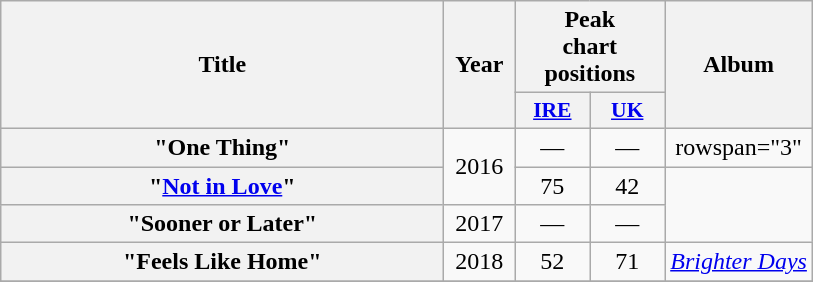<table class="wikitable plainrowheaders" style="text-align:center;">
<tr>
<th scope="col" rowspan="2" style="width:18em;">Title</th>
<th scope="col" rowspan="2" style="width:2.5em;">Year</th>
<th colspan="2">Peak<br>chart<br>positions</th>
<th scope="col" rowspan="2">Album</th>
</tr>
<tr>
<th scope="col" style="width:3em;font-size:90%;"><a href='#'>IRE</a><br></th>
<th scope="col" style="width:3em;font-size:90%;"><a href='#'>UK</a><br></th>
</tr>
<tr>
<th scope="row">"One Thing"<br></th>
<td rowspan="2">2016</td>
<td>—</td>
<td>—</td>
<td>rowspan="3" </td>
</tr>
<tr>
<th scope="row">"<a href='#'>Not in Love</a>"<br></th>
<td>75</td>
<td>42</td>
</tr>
<tr>
<th scope="row">"Sooner or Later" <br></th>
<td>2017</td>
<td>—</td>
<td>—</td>
</tr>
<tr>
<th scope="row">"Feels Like Home" <br></th>
<td>2018</td>
<td>52</td>
<td>71</td>
<td><em><a href='#'>Brighter Days</a></em></td>
</tr>
<tr>
</tr>
</table>
